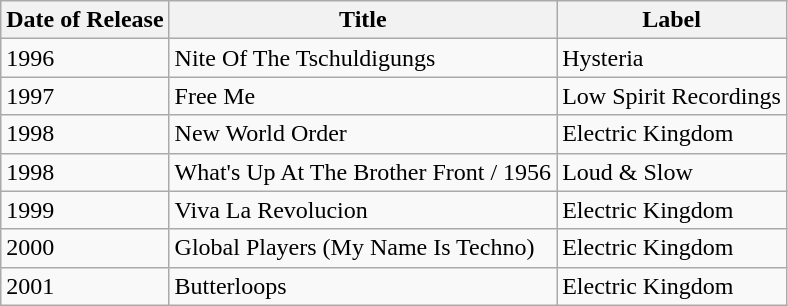<table class="wikitable">
<tr>
<th>Date of Release</th>
<th>Title</th>
<th>Label</th>
</tr>
<tr>
<td>1996</td>
<td>Nite Of The Tschuldigungs</td>
<td>Hysteria</td>
</tr>
<tr>
<td>1997</td>
<td>Free Me</td>
<td>Low Spirit Recordings</td>
</tr>
<tr>
<td>1998</td>
<td>New World Order</td>
<td>Electric Kingdom</td>
</tr>
<tr>
<td>1998</td>
<td>What's Up At The Brother Front / 1956</td>
<td>Loud & Slow</td>
</tr>
<tr>
<td>1999</td>
<td>Viva La Revolucion</td>
<td>Electric Kingdom</td>
</tr>
<tr>
<td>2000</td>
<td>Global Players (My Name Is Techno)</td>
<td>Electric Kingdom</td>
</tr>
<tr>
<td>2001</td>
<td>Butterloops</td>
<td>Electric Kingdom</td>
</tr>
</table>
